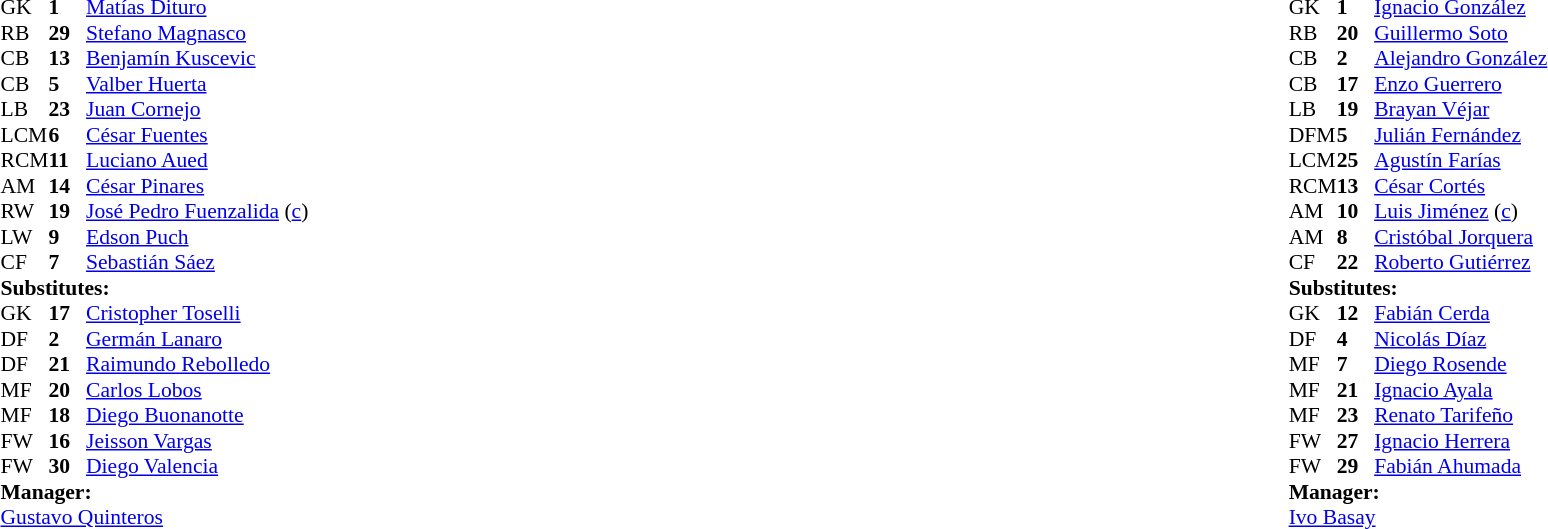<table style="width:100%">
<tr>
<td style="vertical-align:top; width:40%"><br><table style="font-size: 90%" cellspacing="0" cellpadding="0">
<tr>
<th width=25></th>
<th width=25></th>
</tr>
<tr>
<td>GK</td>
<td><strong>1</strong></td>
<td> <a href='#'>Matías Dituro</a></td>
</tr>
<tr>
<td>RB</td>
<td><strong>29</strong></td>
<td> <a href='#'>Stefano Magnasco</a></td>
</tr>
<tr>
<td>CB</td>
<td><strong>13</strong></td>
<td> <a href='#'>Benjamín Kuscevic</a></td>
</tr>
<tr>
<td>CB</td>
<td><strong>5</strong></td>
<td> <a href='#'>Valber Huerta</a></td>
<td></td>
</tr>
<tr>
<td>LB</td>
<td><strong>23</strong></td>
<td> <a href='#'>Juan Cornejo</a></td>
<td></td>
</tr>
<tr>
<td>LCM</td>
<td><strong>6</strong></td>
<td> <a href='#'>César Fuentes</a></td>
</tr>
<tr>
<td>RCM</td>
<td><strong>11</strong></td>
<td> <a href='#'>Luciano Aued</a></td>
<td></td>
</tr>
<tr>
<td>AM</td>
<td><strong>14</strong></td>
<td> <a href='#'>César Pinares</a></td>
<td></td>
</tr>
<tr>
<td>RW</td>
<td><strong>19</strong></td>
<td> <a href='#'>José Pedro Fuenzalida</a> (<a href='#'>c</a>)</td>
</tr>
<tr>
<td>LW</td>
<td><strong>9</strong></td>
<td> <a href='#'>Edson Puch</a></td>
<td></td>
<td></td>
</tr>
<tr>
<td>CF</td>
<td><strong>7</strong></td>
<td> <a href='#'>Sebastián Sáez</a></td>
<td></td>
<td></td>
</tr>
<tr>
<td colspan=3><strong>Substitutes:</strong></td>
</tr>
<tr>
<td>GK</td>
<td><strong>17</strong></td>
<td> <a href='#'>Cristopher Toselli</a></td>
</tr>
<tr>
<td>DF</td>
<td><strong>2</strong></td>
<td> <a href='#'>Germán Lanaro</a></td>
<td></td>
</tr>
<tr>
<td>DF</td>
<td><strong>21</strong></td>
<td> <a href='#'>Raimundo Rebolledo</a></td>
</tr>
<tr>
<td>MF</td>
<td><strong>20</strong></td>
<td> <a href='#'>Carlos Lobos</a></td>
</tr>
<tr>
<td>MF</td>
<td><strong>18</strong></td>
<td> <a href='#'>Diego Buonanotte</a></td>
<td></td>
<td></td>
</tr>
<tr>
<td>FW</td>
<td><strong>16</strong></td>
<td> <a href='#'>Jeisson Vargas</a></td>
<td></td>
</tr>
<tr>
<td>FW</td>
<td><strong>30</strong></td>
<td> <a href='#'>Diego Valencia</a></td>
<td></td>
<td></td>
</tr>
<tr>
<td colspan=3><strong>Manager:</strong></td>
</tr>
<tr>
<td colspan=3> <a href='#'>Gustavo Quinteros</a></td>
</tr>
</table>
</td>
<td valign="top"></td>
<td style="vertical-align:top; width:50%"><br><table cellspacing="0" cellpadding="0" style="font-size:90%; margin:auto">
<tr>
<th width=25></th>
<th width=25></th>
</tr>
<tr>
<td>GK</td>
<td><strong>1</strong></td>
<td> <a href='#'>Ignacio González</a></td>
</tr>
<tr>
<td>RB</td>
<td><strong>20</strong></td>
<td> <a href='#'>Guillermo Soto</a></td>
<td></td>
</tr>
<tr>
<td>CB</td>
<td><strong>2</strong></td>
<td> <a href='#'>Alejandro González</a></td>
<td></td>
<td></td>
</tr>
<tr>
<td>CB</td>
<td><strong>17</strong></td>
<td> <a href='#'>Enzo Guerrero</a></td>
<td></td>
</tr>
<tr>
<td>LB</td>
<td><strong>19</strong></td>
<td> <a href='#'>Brayan Véjar</a></td>
<td></td>
</tr>
<tr>
<td>DFM</td>
<td><strong>5</strong></td>
<td> <a href='#'>Julián Fernández</a></td>
<td></td>
<td></td>
</tr>
<tr>
<td>LCM</td>
<td><strong>25</strong></td>
<td> <a href='#'>Agustín Farías</a></td>
<td></td>
<td></td>
</tr>
<tr>
<td>RCM</td>
<td><strong>13</strong></td>
<td> <a href='#'>César Cortés</a></td>
<td></td>
</tr>
<tr>
<td>AM</td>
<td><strong>10</strong></td>
<td> <a href='#'>Luis Jiménez</a> (<a href='#'>c</a>)</td>
<td></td>
</tr>
<tr>
<td>AM</td>
<td><strong>8</strong></td>
<td> <a href='#'>Cristóbal Jorquera</a></td>
<td></td>
</tr>
<tr>
<td>CF</td>
<td><strong>22</strong></td>
<td> <a href='#'>Roberto Gutiérrez</a></td>
</tr>
<tr>
<td colspan=3><strong>Substitutes:</strong></td>
</tr>
<tr>
<td>GK</td>
<td><strong>12</strong></td>
<td> <a href='#'>Fabián Cerda</a></td>
</tr>
<tr>
<td>DF</td>
<td><strong>4</strong></td>
<td> <a href='#'>Nicolás Díaz</a></td>
<td></td>
</tr>
<tr>
<td>MF</td>
<td><strong>7</strong></td>
<td> <a href='#'>Diego Rosende</a></td>
</tr>
<tr>
<td>MF</td>
<td><strong>21</strong></td>
<td> <a href='#'>Ignacio Ayala</a></td>
<td></td>
</tr>
<tr>
<td>MF</td>
<td><strong>23</strong></td>
<td> <a href='#'>Renato Tarifeño</a></td>
</tr>
<tr>
<td>FW</td>
<td><strong>27</strong></td>
<td> <a href='#'>Ignacio Herrera</a></td>
<td></td>
<td></td>
<td></td>
</tr>
<tr>
<td>FW</td>
<td><strong>29</strong></td>
<td> <a href='#'>Fabián Ahumada</a></td>
<td></td>
</tr>
<tr>
<td colspan=3><strong>Manager:</strong></td>
</tr>
<tr>
<td colspan=3> <a href='#'>Ivo Basay</a></td>
</tr>
</table>
</td>
</tr>
</table>
